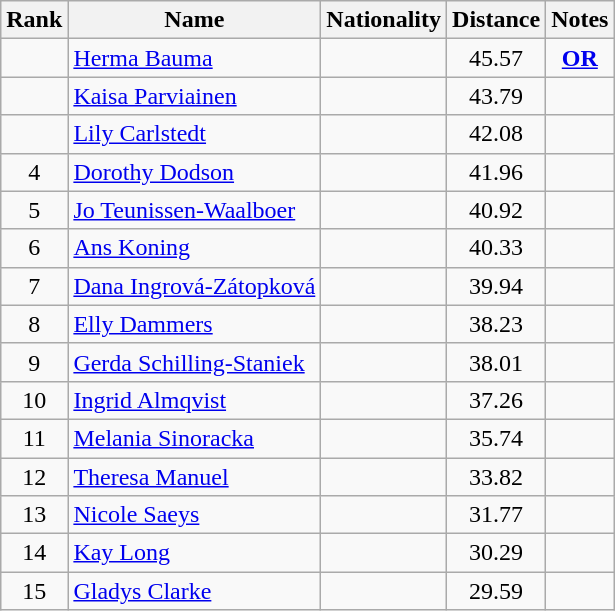<table class="wikitable sortable" style="text-align:center">
<tr>
<th>Rank</th>
<th>Name</th>
<th>Nationality</th>
<th>Distance</th>
<th>Notes</th>
</tr>
<tr>
<td></td>
<td align=left><a href='#'>Herma Bauma</a></td>
<td align=left></td>
<td>45.57</td>
<td><strong><a href='#'>OR</a></strong></td>
</tr>
<tr>
<td></td>
<td align=left><a href='#'>Kaisa Parviainen</a></td>
<td align=left></td>
<td>43.79</td>
<td></td>
</tr>
<tr>
<td></td>
<td align=left><a href='#'>Lily Carlstedt</a></td>
<td align=left></td>
<td>42.08</td>
<td></td>
</tr>
<tr>
<td>4</td>
<td align=left><a href='#'>Dorothy Dodson</a></td>
<td align=left></td>
<td>41.96</td>
<td></td>
</tr>
<tr>
<td>5</td>
<td align=left><a href='#'>Jo Teunissen-Waalboer</a></td>
<td align=left></td>
<td>40.92</td>
<td><strong> </strong></td>
</tr>
<tr>
<td>6</td>
<td align=left><a href='#'>Ans Koning</a></td>
<td align=left></td>
<td>40.33</td>
<td></td>
</tr>
<tr>
<td>7</td>
<td align=left><a href='#'>Dana Ingrová-Zátopková</a></td>
<td align=left></td>
<td>39.94</td>
<td></td>
</tr>
<tr>
<td>8</td>
<td align=left><a href='#'>Elly Dammers</a></td>
<td align=left></td>
<td>38.23</td>
<td></td>
</tr>
<tr>
<td>9</td>
<td align=left><a href='#'>Gerda Schilling-Staniek</a></td>
<td align=left></td>
<td>38.01</td>
<td></td>
</tr>
<tr>
<td>10</td>
<td align=left><a href='#'>Ingrid Almqvist</a></td>
<td align=left></td>
<td>37.26</td>
<td></td>
</tr>
<tr>
<td>11</td>
<td align=left><a href='#'>Melania Sinoracka</a></td>
<td align=left></td>
<td>35.74</td>
<td></td>
</tr>
<tr>
<td>12</td>
<td align=left><a href='#'>Theresa Manuel</a></td>
<td align=left></td>
<td>33.82</td>
<td></td>
</tr>
<tr>
<td>13</td>
<td align=left><a href='#'>Nicole Saeys</a></td>
<td align=left></td>
<td>31.77</td>
<td></td>
</tr>
<tr>
<td>14</td>
<td align=left><a href='#'>Kay Long</a></td>
<td align=left></td>
<td>30.29</td>
<td></td>
</tr>
<tr>
<td>15</td>
<td align=left><a href='#'>Gladys Clarke</a></td>
<td align=left></td>
<td>29.59</td>
<td></td>
</tr>
</table>
